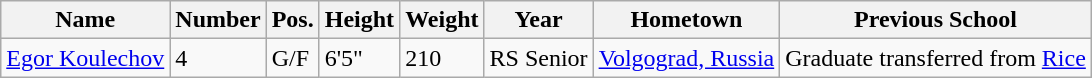<table class="wikitable sortable" border="1">
<tr>
<th>Name</th>
<th>Number</th>
<th>Pos.</th>
<th>Height</th>
<th>Weight</th>
<th>Year</th>
<th>Hometown</th>
<th class="unsortable">Previous School</th>
</tr>
<tr>
<td><a href='#'>Egor Koulechov</a></td>
<td>4</td>
<td>G/F</td>
<td>6'5"</td>
<td>210</td>
<td>RS Senior</td>
<td><a href='#'>Volgograd, Russia</a></td>
<td>Graduate transferred from <a href='#'>Rice</a></td>
</tr>
</table>
